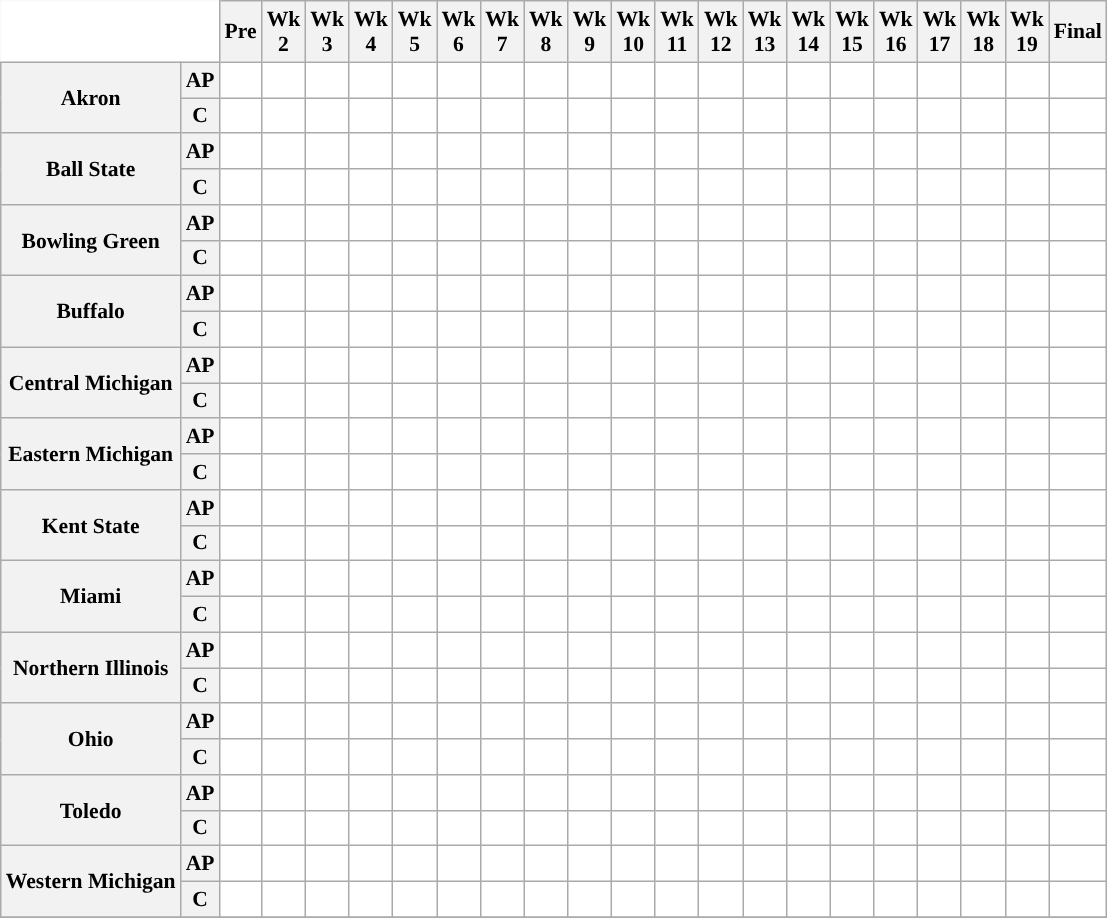<table class="wikitable" style="white-space:nowrap;font-size:90%;">
<tr>
<th colspan=2 style="background:white; border-top-style:hidden; border-left-style:hidden;"> </th>
<th>Pre</th>
<th>Wk<br>2</th>
<th>Wk<br>3</th>
<th>Wk<br>4</th>
<th>Wk<br>5</th>
<th>Wk<br>6</th>
<th>Wk<br>7</th>
<th>Wk<br>8</th>
<th>Wk<br>9</th>
<th>Wk<br>10</th>
<th>Wk<br>11</th>
<th>Wk<br>12</th>
<th>Wk<br>13</th>
<th>Wk<br>14</th>
<th>Wk<br>15</th>
<th>Wk<br>16</th>
<th>Wk<br>17</th>
<th>Wk<br>18</th>
<th>Wk<br>19</th>
<th>Final</th>
</tr>
<tr style="text-align:center;">
<th rowspan="2">Akron</th>
<th>AP</th>
<td style="background:#FFF;"></td>
<td style="background:#FFF;"></td>
<td style="background:#FFF;"></td>
<td style="background:#FFF;"></td>
<td style="background:#FFF;"></td>
<td style="background:#FFF;"></td>
<td style="background:#FFF;"></td>
<td style="background:#FFF;"></td>
<td style="background:#FFF;"></td>
<td style="background:#FFF;"></td>
<td style="background:#FFF;"></td>
<td style="background:#FFF;"></td>
<td style="background:#FFF;"></td>
<td style="background:#FFF;"></td>
<td style="background:#FFF;"></td>
<td style="background:#FFF;"></td>
<td style="background:#FFF;"></td>
<td style="background:#FFF;"></td>
<td style="background:#FFF;"></td>
<td style="background:#FFF;"></td>
</tr>
<tr style="text-align:center;">
<th>C</th>
<td style="background:#FFF;"></td>
<td style="background:#FFF;"></td>
<td style="background:#FFF;"></td>
<td style="background:#FFF;"></td>
<td style="background:#FFF;"></td>
<td style="background:#FFF;"></td>
<td style="background:#FFF;"></td>
<td style="background:#FFF;"></td>
<td style="background:#FFF;"></td>
<td style="background:#FFF;"></td>
<td style="background:#FFF;"></td>
<td style="background:#FFF;"></td>
<td style="background:#FFF;"></td>
<td style="background:#FFF;"></td>
<td style="background:#FFF;"></td>
<td style="background:#FFF;"></td>
<td style="background:#FFF;"></td>
<td style="background:#FFF;"></td>
<td style="background:#FFF;"></td>
<td style="background:#FFF;"></td>
</tr>
<tr style="text-align:center;">
<th rowspan="2">Ball State</th>
<th>AP</th>
<td style="background:#FFF;"></td>
<td style="background:#FFF;"></td>
<td style="background:#FFF;"></td>
<td style="background:#FFF;"></td>
<td style="background:#FFF;"></td>
<td style="background:#FFF;"></td>
<td style="background:#FFF;"></td>
<td style="background:#FFF;"></td>
<td style="background:#FFF;"></td>
<td style="background:#FFF;"></td>
<td style="background:#FFF;"></td>
<td style="background:#FFF;"></td>
<td style="background:#FFF;"></td>
<td style="background:#FFF;"></td>
<td style="background:#FFF;"></td>
<td style="background:#FFF;"></td>
<td style="background:#FFF;"></td>
<td style="background:#FFF;"></td>
<td style="background:#FFF;"></td>
<td style="background:#FFF;"></td>
</tr>
<tr style="text-align:center;">
<th>C</th>
<td style="background:#FFF;"></td>
<td style="background:#FFF;"></td>
<td style="background:#FFF;"></td>
<td style="background:#FFF;"></td>
<td style="background:#FFF;"></td>
<td style="background:#FFF;"></td>
<td style="background:#FFF;"></td>
<td style="background:#FFF;"></td>
<td style="background:#FFF;"></td>
<td style="background:#FFF;"></td>
<td style="background:#FFF;"></td>
<td style="background:#FFF;"></td>
<td style="background:#FFF;"></td>
<td style="background:#FFF;"></td>
<td style="background:#FFF;"></td>
<td style="background:#FFF;"></td>
<td style="background:#FFF;"></td>
<td style="background:#FFF;"></td>
<td style="background:#FFF;"></td>
<td style="background:#FFF;"></td>
</tr>
<tr style="text-align:center;">
<th rowspan="2">Bowling Green</th>
<th>AP</th>
<td style="background:#FFF;"></td>
<td style="background:#FFF;"></td>
<td style="background:#FFF;"></td>
<td style="background:#FFF;"></td>
<td style="background:#FFF;"></td>
<td style="background:#FFF;"></td>
<td style="background:#FFF;"></td>
<td style="background:#FFF;"></td>
<td style="background:#FFF;"></td>
<td style="background:#FFF;"></td>
<td style="background:#FFF;"></td>
<td style="background:#FFF;"></td>
<td style="background:#FFF;"></td>
<td style="background:#FFF;"></td>
<td style="background:#FFF;"></td>
<td style="background:#FFF;"></td>
<td style="background:#FFF;"></td>
<td style="background:#FFF;"></td>
<td style="background:#FFF;"></td>
<td style="background:#FFF;"></td>
</tr>
<tr style="text-align:center;">
<th>C</th>
<td style="background:#FFF;"></td>
<td style="background:#FFF;"></td>
<td style="background:#FFF;"></td>
<td style="background:#FFF;"></td>
<td style="background:#FFF;"></td>
<td style="background:#FFF;"></td>
<td style="background:#FFF;"></td>
<td style="background:#FFF;"></td>
<td style="background:#FFF;"></td>
<td style="background:#FFF;"></td>
<td style="background:#FFF;"></td>
<td style="background:#FFF;"></td>
<td style="background:#FFF;"></td>
<td style="background:#FFF;"></td>
<td style="background:#FFF;"></td>
<td style="background:#FFF;"></td>
<td style="background:#FFF;"></td>
<td style="background:#FFF;"></td>
<td style="background:#FFF;"></td>
<td style="background:#FFF;"></td>
</tr>
<tr style="text-align:center;">
<th rowspan="2">Buffalo</th>
<th>AP</th>
<td style="background:#FFF;"></td>
<td style="background:#FFF;"></td>
<td style="background:#FFF;"></td>
<td style="background:#FFF;"></td>
<td style="background:#FFF;"></td>
<td style="background:#FFF;"></td>
<td style="background:#FFF;"></td>
<td style="background:#FFF;"></td>
<td style="background:#FFF;"></td>
<td style="background:#FFF;"></td>
<td style="background:#FFF;"></td>
<td style="background:#FFF;"></td>
<td style="background:#FFF;"></td>
<td style="background:#FFF;"></td>
<td style="background:#FFF;"></td>
<td style="background:#FFF;"></td>
<td style="background:#FFF;"></td>
<td style="background:#FFF;"></td>
<td style="background:#FFF;"></td>
<td style="background:#FFF;"></td>
</tr>
<tr style="text-align:center;">
<th>C</th>
<td style="background:#FFF;"></td>
<td style="background:#FFF;"></td>
<td style="background:#FFF;"></td>
<td style="background:#FFF;"></td>
<td style="background:#FFF;"></td>
<td style="background:#FFF;"></td>
<td style="background:#FFF;"></td>
<td style="background:#FFF;"></td>
<td style="background:#FFF;"></td>
<td style="background:#FFF;"></td>
<td style="background:#FFF;"></td>
<td style="background:#FFF;"></td>
<td style="background:#FFF;"></td>
<td style="background:#FFF;"></td>
<td style="background:#FFF;"></td>
<td style="background:#FFF;"></td>
<td style="background:#FFF;"></td>
<td style="background:#FFF;"></td>
<td style="background:#FFF;"></td>
<td style="background:#FFF;"></td>
</tr>
<tr style="text-align:center;">
<th rowspan="2">Central Michigan</th>
<th>AP</th>
<td style="background:#FFF;"></td>
<td style="background:#FFF;"></td>
<td style="background:#FFF;"></td>
<td style="background:#FFF;"></td>
<td style="background:#FFF;"></td>
<td style="background:#FFF;"></td>
<td style="background:#FFF;"></td>
<td style="background:#FFF;"></td>
<td style="background:#FFF;"></td>
<td style="background:#FFF;"></td>
<td style="background:#FFF;"></td>
<td style="background:#FFF;"></td>
<td style="background:#FFF;"></td>
<td style="background:#FFF;"></td>
<td style="background:#FFF;"></td>
<td style="background:#FFF;"></td>
<td style="background:#FFF;"></td>
<td style="background:#FFF;"></td>
<td style="background:#FFF;"></td>
<td style="background:#FFF;"></td>
</tr>
<tr style="text-align:center;">
<th>C</th>
<td style="background:#FFF;"></td>
<td style="background:#FFF;"></td>
<td style="background:#FFF;"></td>
<td style="background:#FFF;"></td>
<td style="background:#FFF;"></td>
<td style="background:#FFF;"></td>
<td style="background:#FFF;"></td>
<td style="background:#FFF;"></td>
<td style="background:#FFF;"></td>
<td style="background:#FFF;"></td>
<td style="background:#FFF;"></td>
<td style="background:#FFF;"></td>
<td style="background:#FFF;"></td>
<td style="background:#FFF;"></td>
<td style="background:#FFF;"></td>
<td style="background:#FFF;"></td>
<td style="background:#FFF;"></td>
<td style="background:#FFF;"></td>
<td style="background:#FFF;"></td>
<td style="background:#FFF;"></td>
</tr>
<tr style="text-align:center;">
<th rowspan="2">Eastern Michigan</th>
<th>AP</th>
<td style="background:#FFF;"></td>
<td style="background:#FFF;"></td>
<td style="background:#FFF;"></td>
<td style="background:#FFF;"></td>
<td style="background:#FFF;"></td>
<td style="background:#FFF;"></td>
<td style="background:#FFF;"></td>
<td style="background:#FFF;"></td>
<td style="background:#FFF;"></td>
<td style="background:#FFF;"></td>
<td style="background:#FFF;"></td>
<td style="background:#FFF;"></td>
<td style="background:#FFF;"></td>
<td style="background:#FFF;"></td>
<td style="background:#FFF;"></td>
<td style="background:#FFF;"></td>
<td style="background:#FFF;"></td>
<td style="background:#FFF;"></td>
<td style="background:#FFF;"></td>
<td style="background:#FFF;"></td>
</tr>
<tr style="text-align:center;">
<th>C</th>
<td style="background:#FFF;"></td>
<td style="background:#FFF;"></td>
<td style="background:#FFF;"></td>
<td style="background:#FFF;"></td>
<td style="background:#FFF;"></td>
<td style="background:#FFF;"></td>
<td style="background:#FFF;"></td>
<td style="background:#FFF;"></td>
<td style="background:#FFF;"></td>
<td style="background:#FFF;"></td>
<td style="background:#FFF;"></td>
<td style="background:#FFF;"></td>
<td style="background:#FFF;"></td>
<td style="background:#FFF;"></td>
<td style="background:#FFF;"></td>
<td style="background:#FFF;"></td>
<td style="background:#FFF;"></td>
<td style="background:#FFF;"></td>
<td style="background:#FFF;"></td>
<td style="background:#FFF;"></td>
</tr>
<tr style="text-align:center;">
<th rowspan="2">Kent State</th>
<th>AP</th>
<td style="background:#FFF;"></td>
<td style="background:#FFF;"></td>
<td style="background:#FFF;"></td>
<td style="background:#FFF;"></td>
<td style="background:#FFF;"></td>
<td style="background:#FFF;"></td>
<td style="background:#FFF;"></td>
<td style="background:#FFF;"></td>
<td style="background:#FFF;"></td>
<td style="background:#FFF;"></td>
<td style="background:#FFF;"></td>
<td style="background:#FFF;"></td>
<td style="background:#FFF;"></td>
<td style="background:#FFF;"></td>
<td style="background:#FFF;"></td>
<td style="background:#FFF;"></td>
<td style="background:#FFF;"></td>
<td style="background:#FFF;"></td>
<td style="background:#FFF;"></td>
<td style="background:#FFF;"></td>
</tr>
<tr style="text-align:center;">
<th>C</th>
<td style="background:#FFF;"></td>
<td style="background:#FFF;"></td>
<td style="background:#FFF;"></td>
<td style="background:#FFF;"></td>
<td style="background:#FFF;"></td>
<td style="background:#FFF;"></td>
<td style="background:#FFF;"></td>
<td style="background:#FFF;"></td>
<td style="background:#FFF;"></td>
<td style="background:#FFF;"></td>
<td style="background:#FFF;"></td>
<td style="background:#FFF;"></td>
<td style="background:#FFF;"></td>
<td style="background:#FFF;"></td>
<td style="background:#FFF;"></td>
<td style="background:#FFF;"></td>
<td style="background:#FFF;"></td>
<td style="background:#FFF;"></td>
<td style="background:#FFF;"></td>
<td style="background:#FFF;"></td>
</tr>
<tr style="text-align:center;">
<th rowspan="2">Miami</th>
<th>AP</th>
<td style="background:#FFF;"></td>
<td style="background:#FFF;"></td>
<td style="background:#FFF;"></td>
<td style="background:#FFF;"></td>
<td style="background:#FFF;"></td>
<td style="background:#FFF;"></td>
<td style="background:#FFF;"></td>
<td style="background:#FFF;"></td>
<td style="background:#FFF;"></td>
<td style="background:#FFF;"></td>
<td style="background:#FFF;"></td>
<td style="background:#FFF;"></td>
<td style="background:#FFF;"></td>
<td style="background:#FFF;"></td>
<td style="background:#FFF;"></td>
<td style="background:#FFF;"></td>
<td style="background:#FFF;"></td>
<td style="background:#FFF;"></td>
<td style="background:#FFF;"></td>
<td style="background:#FFF;"></td>
</tr>
<tr style="text-align:center;">
<th>C</th>
<td style="background:#FFF;"></td>
<td style="background:#FFF;"></td>
<td style="background:#FFF;"></td>
<td style="background:#FFF;"></td>
<td style="background:#FFF;"></td>
<td style="background:#FFF;"></td>
<td style="background:#FFF;"></td>
<td style="background:#FFF;"></td>
<td style="background:#FFF;"></td>
<td style="background:#FFF;"></td>
<td style="background:#FFF;"></td>
<td style="background:#FFF;"></td>
<td style="background:#FFF;"></td>
<td style="background:#FFF;"></td>
<td style="background:#FFF;"></td>
<td style="background:#FFF;"></td>
<td style="background:#FFF;"></td>
<td style="background:#FFF;"></td>
<td style="background:#FFF;"></td>
<td style="background:#FFF;"></td>
</tr>
<tr style="text-align:center;">
<th rowspan="2">Northern Illinois</th>
<th>AP</th>
<td style="background:#FFF;"></td>
<td style="background:#FFF;"></td>
<td style="background:#FFF;"></td>
<td style="background:#FFF;"></td>
<td style="background:#FFF;"></td>
<td style="background:#FFF;"></td>
<td style="background:#FFF;"></td>
<td style="background:#FFF;"></td>
<td style="background:#FFF;"></td>
<td style="background:#FFF;"></td>
<td style="background:#FFF;"></td>
<td style="background:#FFF;"></td>
<td style="background:#FFF;"></td>
<td style="background:#FFF;"></td>
<td style="background:#FFF;"></td>
<td style="background:#FFF;"></td>
<td style="background:#FFF;"></td>
<td style="background:#FFF;"></td>
<td style="background:#FFF;"></td>
<td style="background:#FFF;"></td>
</tr>
<tr style="text-align:center;">
<th>C</th>
<td style="background:#FFF;"></td>
<td style="background:#FFF;"></td>
<td style="background:#FFF;"></td>
<td style="background:#FFF;"></td>
<td style="background:#FFF;"></td>
<td style="background:#FFF;"></td>
<td style="background:#FFF;"></td>
<td style="background:#FFF;"></td>
<td style="background:#FFF;"></td>
<td style="background:#FFF;"></td>
<td style="background:#FFF;"></td>
<td style="background:#FFF;"></td>
<td style="background:#FFF;"></td>
<td style="background:#FFF;"></td>
<td style="background:#FFF;"></td>
<td style="background:#FFF;"></td>
<td style="background:#FFF;"></td>
<td style="background:#FFF;"></td>
<td style="background:#FFF;"></td>
<td style="background:#FFF;"></td>
</tr>
<tr style="text-align:center;">
<th rowspan="2">Ohio</th>
<th>AP</th>
<td style="background:#FFF;"></td>
<td style="background:#FFF;"></td>
<td style="background:#FFF;"></td>
<td style="background:#FFF;"></td>
<td style="background:#FFF;"></td>
<td style="background:#FFF;"></td>
<td style="background:#FFF;"></td>
<td style="background:#FFF;"></td>
<td style="background:#FFF;"></td>
<td style="background:#FFF;"></td>
<td style="background:#FFF;"></td>
<td style="background:#FFF;"></td>
<td style="background:#FFF;"></td>
<td style="background:#FFF;"></td>
<td style="background:#FFF;"></td>
<td style="background:#FFF;"></td>
<td style="background:#FFF;"></td>
<td style="background:#FFF;"></td>
<td style="background:#FFF;"></td>
<td style="background:#FFF;"></td>
</tr>
<tr style="text-align:center;">
<th>C</th>
<td style="background:#FFF;"></td>
<td style="background:#FFF;"></td>
<td style="background:#FFF;"></td>
<td style="background:#FFF;"></td>
<td style="background:#FFF;"></td>
<td style="background:#FFF;"></td>
<td style="background:#FFF;"></td>
<td style="background:#FFF;"></td>
<td style="background:#FFF;"></td>
<td style="background:#FFF;"></td>
<td style="background:#FFF;"></td>
<td style="background:#FFF;"></td>
<td style="background:#FFF;"></td>
<td style="background:#FFF;"></td>
<td style="background:#FFF;"></td>
<td style="background:#FFF;"></td>
<td style="background:#FFF;"></td>
<td style="background:#FFF;"></td>
<td style="background:#FFF;"></td>
<td style="background:#FFF;"></td>
</tr>
<tr style="text-align:center;">
<th rowspan="2">Toledo</th>
<th>AP</th>
<td style="background:#FFF;"></td>
<td style="background:#FFF;"></td>
<td style="background:#FFF;"></td>
<td style="background:#FFF;"></td>
<td style="background:#FFF;"></td>
<td style="background:#FFF;"></td>
<td style="background:#FFF;"></td>
<td style="background:#FFF;"></td>
<td style="background:#FFF;"></td>
<td style="background:#FFF;"></td>
<td style="background:#FFF;"></td>
<td style="background:#FFF;"></td>
<td style="background:#FFF;"></td>
<td style="background:#FFF;"></td>
<td style="background:#FFF;"></td>
<td style="background:#FFF;"></td>
<td style="background:#FFF;"></td>
<td style="background:#FFF;"></td>
<td style="background:#FFF;"></td>
<td style="background:#FFF;"></td>
</tr>
<tr style="text-align:center;">
<th>C</th>
<td style="background:#FFF;"></td>
<td style="background:#FFF;"></td>
<td style="background:#FFF;"></td>
<td style="background:#FFF;"></td>
<td style="background:#FFF;"></td>
<td style="background:#FFF;"></td>
<td style="background:#FFF;"></td>
<td style="background:#FFF;"></td>
<td style="background:#FFF;"></td>
<td style="background:#FFF;"></td>
<td style="background:#FFF;"></td>
<td style="background:#FFF;"></td>
<td style="background:#FFF;"></td>
<td style="background:#FFF;"></td>
<td style="background:#FFF;"></td>
<td style="background:#FFF;"></td>
<td style="background:#FFF;"></td>
<td style="background:#FFF;"></td>
<td style="background:#FFF;"></td>
<td style="background:#FFF;"></td>
</tr>
<tr style="text-align:center;">
<th rowspan="2">Western Michigan</th>
<th>AP</th>
<td style="background:#FFF;"></td>
<td style="background:#FFF;"></td>
<td style="background:#FFF;"></td>
<td style="background:#FFF;"></td>
<td style="background:#FFF;"></td>
<td style="background:#FFF;"></td>
<td style="background:#FFF;"></td>
<td style="background:#FFF;"></td>
<td style="background:#FFF;"></td>
<td style="background:#FFF;"></td>
<td style="background:#FFF;"></td>
<td style="background:#FFF;"></td>
<td style="background:#FFF;"></td>
<td style="background:#FFF;"></td>
<td style="background:#FFF;"></td>
<td style="background:#FFF;"></td>
<td style="background:#FFF;"></td>
<td style="background:#FFF;"></td>
<td style="background:#FFF;"></td>
<td style="background:#FFF;"></td>
</tr>
<tr style="text-align:center;">
<th>C</th>
<td style="background:#FFF;"></td>
<td style="background:#FFF;"></td>
<td style="background:#FFF;"></td>
<td style="background:#FFF;"></td>
<td style="background:#FFF;"></td>
<td style="background:#FFF;"></td>
<td style="background:#FFF;"></td>
<td style="background:#FFF;"></td>
<td style="background:#FFF;"></td>
<td style="background:#FFF;"></td>
<td style="background:#FFF;"></td>
<td style="background:#FFF;"></td>
<td style="background:#FFF;"></td>
<td style="background:#FFF;"></td>
<td style="background:#FFF;"></td>
<td style="background:#FFF;"></td>
<td style="background:#FFF;"></td>
<td style="background:#FFF;"></td>
<td style="background:#FFF;"></td>
<td style="background:#FFF;"></td>
</tr>
<tr style="text-align:center;">
</tr>
</table>
